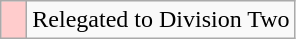<table class="wikitable">
<tr>
<td width=10px bgcolor="#ffcccc"></td>
<td>Relegated to Division Two</td>
</tr>
</table>
